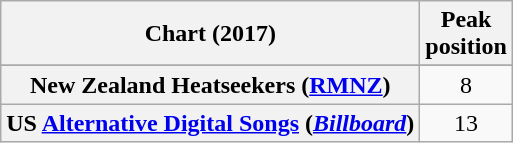<table class="wikitable sortable plainrowheaders" style="text-align:center">
<tr>
<th scope="col">Chart (2017)</th>
<th scope="col">Peak<br>position</th>
</tr>
<tr>
</tr>
<tr>
<th scope="row">New Zealand Heatseekers (<a href='#'>RMNZ</a>)</th>
<td>8</td>
</tr>
<tr>
<th scope="row">US <a href='#'>Alternative Digital Songs</a> (<em><a href='#'>Billboard</a></em>)</th>
<td>13</td>
</tr>
</table>
